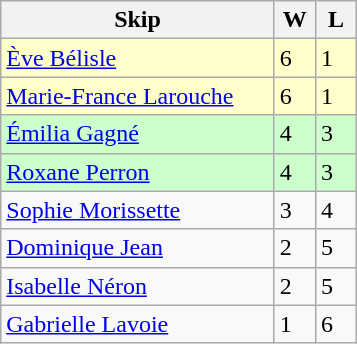<table class="wikitable">
<tr>
<th width=175px>Skip</th>
<th width=20px>W</th>
<th width=20px>L</th>
</tr>
<tr bgcolor=#ffffcc>
<td><a href='#'>Ève Bélisle</a></td>
<td>6</td>
<td>1</td>
</tr>
<tr bgcolor=#ffffcc>
<td><a href='#'>Marie-France Larouche</a></td>
<td>6</td>
<td>1</td>
</tr>
<tr bgcolor=#ccffcc>
<td><a href='#'>Émilia Gagné</a></td>
<td>4</td>
<td>3</td>
</tr>
<tr bgcolor=#ccffcc>
<td><a href='#'>Roxane Perron</a></td>
<td>4</td>
<td>3</td>
</tr>
<tr>
<td><a href='#'>Sophie Morissette</a></td>
<td>3</td>
<td>4</td>
</tr>
<tr>
<td><a href='#'>Dominique Jean</a></td>
<td>2</td>
<td>5</td>
</tr>
<tr>
<td><a href='#'>Isabelle Néron</a></td>
<td>2</td>
<td>5</td>
</tr>
<tr>
<td><a href='#'>Gabrielle Lavoie</a></td>
<td>1</td>
<td>6</td>
</tr>
</table>
